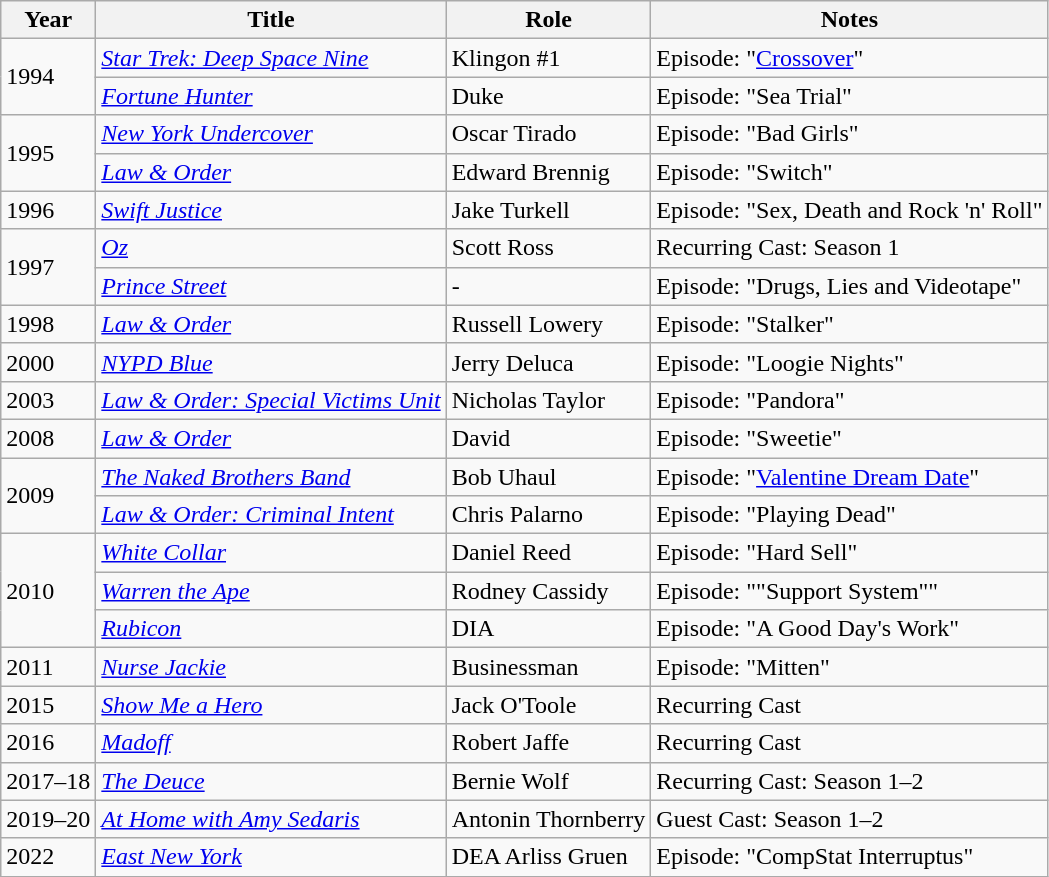<table class="wikitable sortable">
<tr>
<th>Year</th>
<th>Title</th>
<th>Role</th>
<th>Notes</th>
</tr>
<tr>
<td rowspan="2">1994</td>
<td><em><a href='#'>Star Trek: Deep Space Nine</a></em></td>
<td>Klingon #1</td>
<td>Episode: "<a href='#'>Crossover</a>"</td>
</tr>
<tr>
<td><em><a href='#'>Fortune Hunter</a></em></td>
<td>Duke</td>
<td>Episode: "Sea Trial"</td>
</tr>
<tr>
<td rowspan="2">1995</td>
<td><em><a href='#'>New York Undercover</a></em></td>
<td>Oscar Tirado</td>
<td>Episode: "Bad Girls"</td>
</tr>
<tr>
<td><em><a href='#'>Law & Order</a></em></td>
<td>Edward Brennig</td>
<td>Episode: "Switch"</td>
</tr>
<tr>
<td>1996</td>
<td><em><a href='#'>Swift Justice</a></em></td>
<td>Jake Turkell</td>
<td>Episode: "Sex, Death and Rock 'n' Roll"</td>
</tr>
<tr>
<td rowspan="2">1997</td>
<td><em><a href='#'>Oz</a></em></td>
<td>Scott Ross</td>
<td>Recurring Cast: Season 1</td>
</tr>
<tr>
<td><em><a href='#'>Prince Street</a></em></td>
<td>-</td>
<td>Episode: "Drugs, Lies and Videotape"</td>
</tr>
<tr>
<td>1998</td>
<td><em><a href='#'>Law & Order</a></em></td>
<td>Russell Lowery</td>
<td>Episode: "Stalker"</td>
</tr>
<tr>
<td>2000</td>
<td><em><a href='#'>NYPD Blue</a></em></td>
<td>Jerry Deluca</td>
<td>Episode: "Loogie Nights"</td>
</tr>
<tr>
<td>2003</td>
<td><em><a href='#'>Law & Order: Special Victims Unit</a></em></td>
<td>Nicholas Taylor</td>
<td>Episode: "Pandora"</td>
</tr>
<tr>
<td>2008</td>
<td><em><a href='#'>Law & Order</a></em></td>
<td>David</td>
<td>Episode: "Sweetie"</td>
</tr>
<tr>
<td rowspan="2">2009</td>
<td><em><a href='#'>The Naked Brothers Band</a></em></td>
<td>Bob Uhaul</td>
<td>Episode: "<a href='#'>Valentine Dream Date</a>"</td>
</tr>
<tr>
<td><em><a href='#'>Law & Order: Criminal Intent</a></em></td>
<td>Chris Palarno</td>
<td>Episode: "Playing Dead"</td>
</tr>
<tr>
<td rowspan="3">2010</td>
<td><em><a href='#'>White Collar</a></em></td>
<td>Daniel Reed</td>
<td>Episode: "Hard Sell"</td>
</tr>
<tr>
<td><em><a href='#'>Warren the Ape</a></em></td>
<td>Rodney Cassidy</td>
<td>Episode: ""Support System""</td>
</tr>
<tr>
<td><em><a href='#'>Rubicon</a></em></td>
<td>DIA</td>
<td>Episode: "A Good Day's Work"</td>
</tr>
<tr>
<td>2011</td>
<td><em><a href='#'>Nurse Jackie</a></em></td>
<td>Businessman</td>
<td>Episode: "Mitten"</td>
</tr>
<tr>
<td>2015</td>
<td><em><a href='#'>Show Me a Hero</a></em></td>
<td>Jack O'Toole</td>
<td>Recurring Cast</td>
</tr>
<tr>
<td>2016</td>
<td><em><a href='#'>Madoff</a></em></td>
<td>Robert Jaffe</td>
<td>Recurring Cast</td>
</tr>
<tr>
<td>2017–18</td>
<td><em><a href='#'>The Deuce</a></em></td>
<td>Bernie Wolf</td>
<td>Recurring Cast: Season 1–2</td>
</tr>
<tr>
<td>2019–20</td>
<td><em><a href='#'>At Home with Amy Sedaris</a></em></td>
<td>Antonin Thornberry</td>
<td>Guest Cast: Season 1–2</td>
</tr>
<tr>
<td>2022</td>
<td><em><a href='#'>East New York</a></em></td>
<td>DEA Arliss Gruen</td>
<td>Episode: "CompStat Interruptus"</td>
</tr>
</table>
